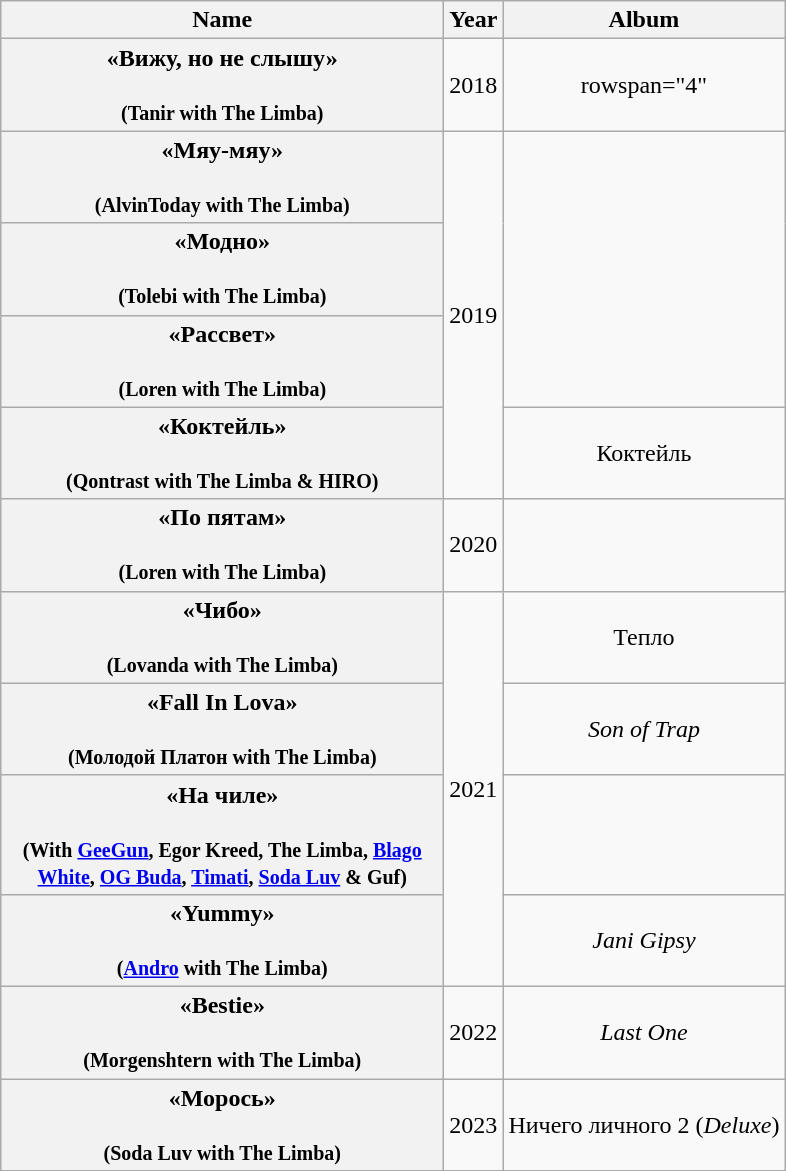<table class="wikitable plainrowheaders" style="text-align:center;">
<tr>
<th scope="col" style="width:18em;">Name</th>
<th>Year</th>
<th>Album</th>
</tr>
<tr>
<th>«Вижу, но не слышу»<br><br><small>(Tanir with The Limba)</small></th>
<td>2018</td>
<td>rowspan="4" </td>
</tr>
<tr>
<th>«Мяу-мяу»<br><br><small>(AlvinToday with The Limba)</small></th>
<td rowspan="4">2019</td>
</tr>
<tr>
<th>«Модно»<br><br><small>(Tolebi with The Limba)</small></th>
</tr>
<tr>
<th>«Рассвет»<br><br><small>(Loren with The Limba)</small></th>
</tr>
<tr>
<th>«Коктейль»<br><br><small>(Qontrast with The Limba & HIRO)</small></th>
<td>Коктейль</td>
</tr>
<tr>
<th>«По пятам»<br><br><small>(Loren with The Limba)</small></th>
<td>2020</td>
<td></td>
</tr>
<tr>
<th>«Чибо»<br><br><small>(Lovanda with The Limba)</small></th>
<td rowspan="4">2021</td>
<td>Тепло</td>
</tr>
<tr>
<th>«Fall In Lova»<br><br><small>(Молодой Платон with The Limba)</small></th>
<td><em>Son of Trap</em></td>
</tr>
<tr>
<th>«На чиле»<br><br><small>(With <a href='#'>GeeGun</a>, Egor Kreed, The Limba, <a href='#'>Blago White</a>, <a href='#'>OG Buda</a>, <a href='#'>Timati</a>, <a href='#'>Soda Luv</a> & Guf)</small></th>
<td></td>
</tr>
<tr>
<th>«Yummy»<br><br><small>(<a href='#'>Andro</a> with The Limba)</small></th>
<td><em>Jani Gipsy</em></td>
</tr>
<tr>
<th>«Bestie»<br><br><small>(Morgenshtern with The Limba)</small></th>
<td>2022</td>
<td><em>Last One</em></td>
</tr>
<tr>
<th>«Морось»<br><br><small>(Soda Luv with The Limba)</small></th>
<td>2023</td>
<td>Ничего личного 2 (<em>Deluxe</em>)</td>
</tr>
</table>
